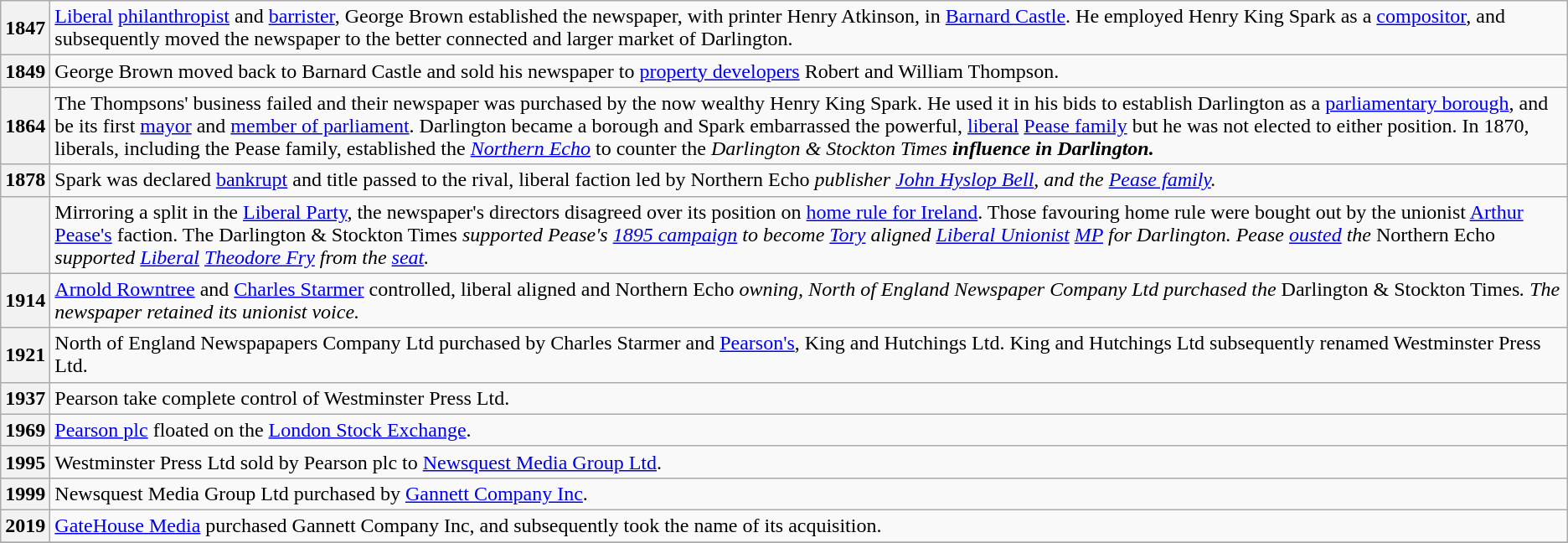<table class="wikitable">
<tr>
<th>1847</th>
<td><a href='#'>Liberal</a> <a href='#'>philanthropist</a> and <a href='#'>barrister</a>, George Brown established the newspaper, with printer Henry Atkinson, in <a href='#'>Barnard Castle</a>. He employed Henry King Spark as a <a href='#'>compositor</a>, and subsequently moved the newspaper to the better connected and larger market of Darlington.</td>
</tr>
<tr>
<th>1849</th>
<td>George Brown moved back to Barnard Castle and sold his newspaper to <a href='#'>property developers</a> Robert and William Thompson.</td>
</tr>
<tr>
<th>1864</th>
<td>The Thompsons' business failed and their newspaper was purchased by the now wealthy Henry King Spark. He used it in his bids to establish Darlington as a <a href='#'>parliamentary borough</a>, and be its first <a href='#'>mayor</a> and <a href='#'>member of parliament</a>. Darlington became a borough and Spark embarrassed the powerful, <a href='#'>liberal</a> <a href='#'>Pease family</a> but he was not elected to either position. In 1870, liberals, including the Pease family, established the <em><a href='#'>Northern Echo</a></em> to counter the <em>Darlington & Stockton Times<strong> influence in Darlington.</td>
</tr>
<tr>
<th>1878</th>
<td>Spark was declared <a href='#'>bankrupt</a> and title passed to the rival, liberal faction led by </em>Northern Echo<em> publisher <a href='#'>John Hyslop Bell</a>, and the <a href='#'>Pease family</a>.</td>
</tr>
<tr>
<th></th>
<td>Mirroring a split in the <a href='#'>Liberal Party</a>, the newspaper's directors disagreed over its position on <a href='#'>home rule for Ireland</a>. Those favouring home rule were bought out by the unionist <a href='#'>Arthur Pease's</a> faction. The </em>Darlington & Stockton Times<em> supported Pease's <a href='#'>1895 campaign</a> to become <a href='#'>Tory</a> aligned <a href='#'>Liberal Unionist</a> <a href='#'>MP</a> for Darlington. Pease <a href='#'>ousted</a> the </em>Northern Echo<em> supported <a href='#'>Liberal</a> <a href='#'>Theodore Fry</a> from the <a href='#'>seat</a>.</td>
</tr>
<tr>
<th>1914</th>
<td><a href='#'>Arnold Rowntree</a> and <a href='#'>Charles Starmer</a> controlled, liberal aligned and </em>Northern Echo<em> owning, North of England Newspaper Company Ltd purchased the </em>Darlington & Stockton Times<em>. The newspaper retained its unionist voice.</td>
</tr>
<tr>
<th>1921</th>
<td>North of England Newspapapers Company Ltd purchased by Charles Starmer and <a href='#'>Pearson's</a>, King and Hutchings Ltd. King and Hutchings Ltd subsequently renamed Westminster Press Ltd.</td>
</tr>
<tr>
<th>1937</th>
<td>Pearson take complete control of Westminster Press Ltd.</td>
</tr>
<tr>
<th>1969</th>
<td><a href='#'>Pearson plc</a> floated on the <a href='#'>London Stock Exchange</a>.</td>
</tr>
<tr>
<th>1995</th>
<td>Westminster Press Ltd sold by Pearson plc to <a href='#'>Newsquest Media Group Ltd</a>.</td>
</tr>
<tr>
<th>1999</th>
<td>Newsquest Media Group Ltd purchased by <a href='#'>Gannett Company Inc</a>.</td>
</tr>
<tr>
<th>2019</th>
<td><a href='#'>GateHouse Media</a> purchased Gannett Company Inc, and subsequently took the name of its acquisition.</td>
</tr>
<tr>
</tr>
</table>
